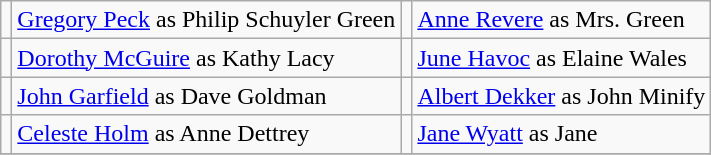<table class="wikitable">
<tr>
<td></td>
<td><a href='#'>Gregory Peck</a> as Philip Schuyler Green</td>
<td></td>
<td><a href='#'>Anne Revere</a> as Mrs. Green</td>
</tr>
<tr>
<td></td>
<td><a href='#'>Dorothy McGuire</a> as Kathy Lacy</td>
<td></td>
<td><a href='#'>June Havoc</a> as Elaine Wales</td>
</tr>
<tr>
<td></td>
<td><a href='#'>John Garfield</a> as Dave Goldman</td>
<td></td>
<td><a href='#'>Albert Dekker</a> as John Minify</td>
</tr>
<tr>
<td></td>
<td><a href='#'>Celeste Holm</a> as Anne Dettrey</td>
<td></td>
<td><a href='#'>Jane Wyatt</a> as Jane</td>
</tr>
<tr>
</tr>
</table>
